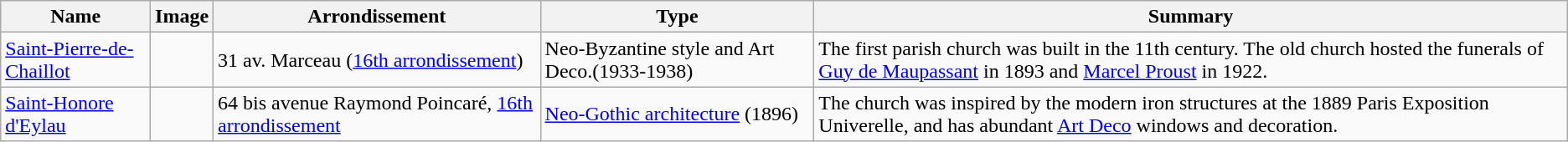<table class="wikitable">
<tr>
<th>Name</th>
<th>Image</th>
<th>Arrondissement</th>
<th>Type</th>
<th>Summary</th>
</tr>
<tr>
<td><a href='#'>Saint-Pierre-de-Chaillot</a></td>
<td></td>
<td>31 av. Marceau (<a href='#'>16th arrondissement</a>)</td>
<td>Neo-Byzantine style and Art Deco.(1933-1938)</td>
<td>The first parish church was built in the 11th century. The old church hosted the funerals of <a href='#'>Guy de Maupassant</a> in 1893 and <a href='#'>Marcel Proust</a> in 1922. </td>
</tr>
<tr>
<td><a href='#'>Saint-Honore d'Eylau</a></td>
<td></td>
<td>64 bis avenue Raymond Poincaré, <a href='#'>16th arrondissement</a></td>
<td><a href='#'>Neo-Gothic architecture</a> (1896)</td>
<td>The church was inspired by the modern iron structures at the 1889 Paris Exposition Univerelle, and has abundant <a href='#'>Art Deco</a> windows and decoration.</td>
</tr>
</table>
